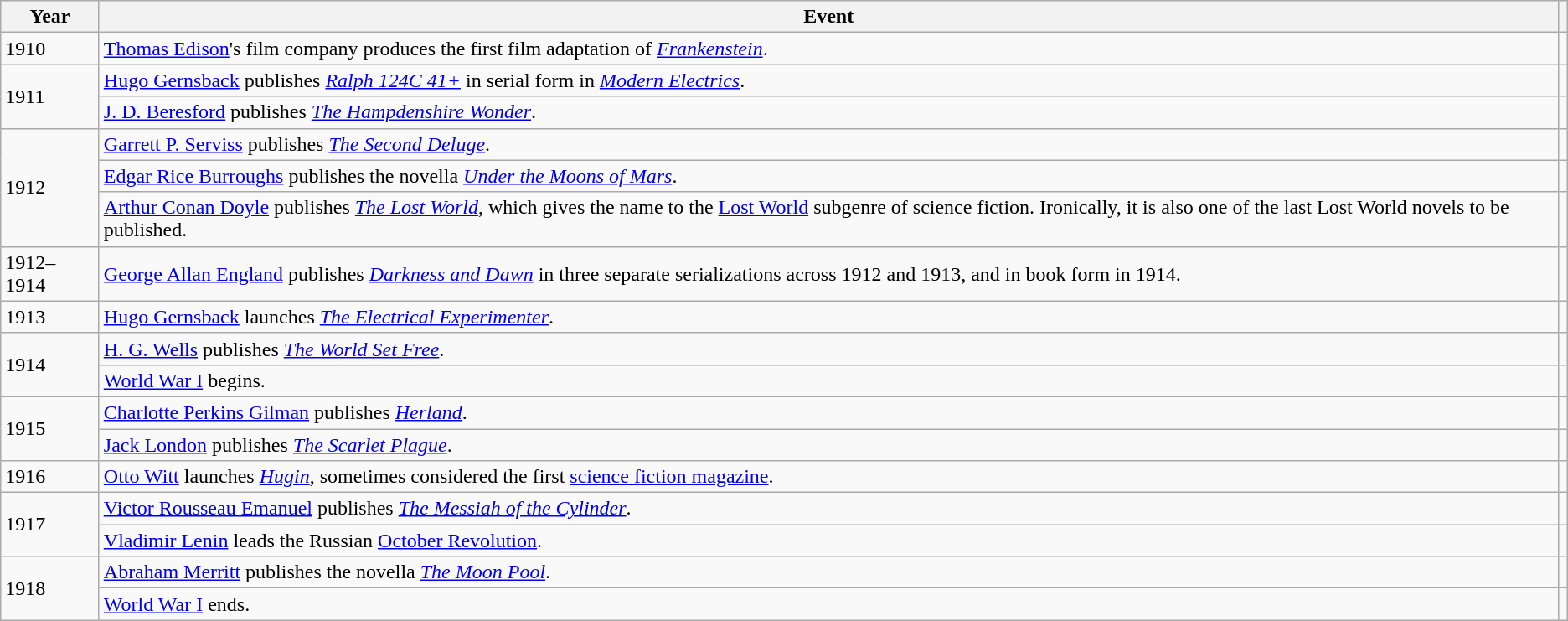<table class="wikitable">
<tr>
<th scope="col">Year</th>
<th scope="col">Event</th>
<th></th>
</tr>
<tr>
<td>1910</td>
<td><a href='#'>Thomas Edison</a>'s film company produces the first film adaptation of <em><a href='#'>Frankenstein</a></em>.</td>
<td></td>
</tr>
<tr>
<td rowspan="2">1911</td>
<td><a href='#'>Hugo Gernsback</a> publishes <em><a href='#'>Ralph 124C 41+</a></em> in serial form in <em><a href='#'>Modern Electrics</a></em>.</td>
<td></td>
</tr>
<tr>
<td><a href='#'>J. D. Beresford</a> publishes <em><a href='#'>The Hampdenshire Wonder</a></em>.</td>
<td></td>
</tr>
<tr>
<td rowspan="3">1912</td>
<td><a href='#'>Garrett P. Serviss</a> publishes <em><a href='#'>The Second Deluge</a></em>.</td>
<td></td>
</tr>
<tr>
<td><a href='#'>Edgar Rice Burroughs</a> publishes the novella <em><a href='#'>Under the Moons of Mars</a></em>.</td>
<td></td>
</tr>
<tr>
<td><a href='#'>Arthur Conan Doyle</a> publishes <em><a href='#'>The Lost World</a></em>, which gives the name to the <a href='#'>Lost World</a> subgenre of science fiction. Ironically, it is also one of the last Lost World novels to be published.</td>
<td></td>
</tr>
<tr>
<td>1912–1914</td>
<td><a href='#'>George Allan England</a> publishes <em><a href='#'>Darkness and Dawn</a></em> in three separate serializations across 1912 and 1913, and in book form in 1914.</td>
<td></td>
</tr>
<tr>
<td>1913</td>
<td><a href='#'>Hugo Gernsback</a> launches <em><a href='#'>The Electrical Experimenter</a></em>.</td>
<td></td>
</tr>
<tr>
<td rowspan="2">1914</td>
<td><a href='#'>H. G. Wells</a> publishes <em><a href='#'>The World Set Free</a></em>.</td>
<td></td>
</tr>
<tr>
<td><a href='#'>World War I</a> begins.</td>
<td></td>
</tr>
<tr>
<td rowspan="2">1915</td>
<td><a href='#'>Charlotte Perkins Gilman</a> publishes <em><a href='#'>Herland</a></em>.</td>
<td></td>
</tr>
<tr>
<td><a href='#'>Jack London</a> publishes <em><a href='#'>The Scarlet Plague</a></em>.</td>
<td></td>
</tr>
<tr>
<td>1916</td>
<td><a href='#'>Otto Witt</a> launches <em><a href='#'>Hugin</a></em>, sometimes considered the first <a href='#'>science fiction magazine</a>.</td>
<td></td>
</tr>
<tr>
<td rowspan="2">1917</td>
<td><a href='#'>Victor Rousseau Emanuel</a> publishes <em><a href='#'>The Messiah of the Cylinder</a></em>.</td>
<td></td>
</tr>
<tr>
<td><a href='#'>Vladimir Lenin</a> leads the Russian <a href='#'>October Revolution</a>.</td>
<td></td>
</tr>
<tr>
<td rowspan="2">1918</td>
<td><a href='#'>Abraham Merritt</a> publishes the novella <em><a href='#'>The Moon Pool</a></em>.</td>
<td></td>
</tr>
<tr>
<td><a href='#'>World War I</a> ends.</td>
<td></td>
</tr>
</table>
